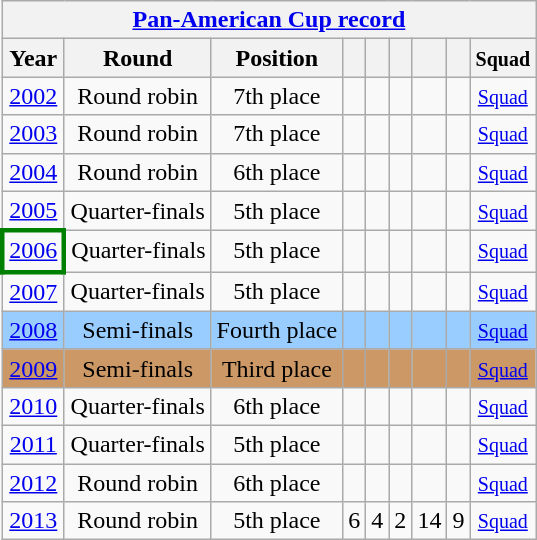<table class="wikitable" style="text-align: center;">
<tr>
<th colspan=9><a href='#'>Pan-American Cup record</a></th>
</tr>
<tr>
<th>Year</th>
<th>Round</th>
<th>Position</th>
<th></th>
<th></th>
<th></th>
<th></th>
<th></th>
<th><small>Squad</small></th>
</tr>
<tr>
<td> <a href='#'>2002</a></td>
<td>Round robin</td>
<td>7th place</td>
<td></td>
<td></td>
<td></td>
<td></td>
<td></td>
<td><small><a href='#'>Squad</a></small></td>
</tr>
<tr>
<td> <a href='#'>2003</a></td>
<td>Round robin</td>
<td>7th place</td>
<td></td>
<td></td>
<td></td>
<td></td>
<td></td>
<td><small><a href='#'>Squad</a></small></td>
</tr>
<tr>
<td> <a href='#'>2004</a></td>
<td>Round robin</td>
<td>6th place</td>
<td></td>
<td></td>
<td></td>
<td></td>
<td></td>
<td><small><a href='#'>Squad</a></small></td>
</tr>
<tr>
<td> <a href='#'>2005</a></td>
<td>Quarter-finals</td>
<td>5th place</td>
<td></td>
<td></td>
<td></td>
<td></td>
<td></td>
<td><small><a href='#'>Squad</a></small></td>
</tr>
<tr>
<td style="border: 3px solid green"> <a href='#'>2006</a></td>
<td>Quarter-finals</td>
<td>5th place</td>
<td></td>
<td></td>
<td></td>
<td></td>
<td></td>
<td><small><a href='#'>Squad</a></small></td>
</tr>
<tr>
<td> <a href='#'>2007</a></td>
<td>Quarter-finals</td>
<td>5th place</td>
<td></td>
<td></td>
<td></td>
<td></td>
<td></td>
<td><small><a href='#'>Squad</a></small></td>
</tr>
<tr bgcolor=#9acdff>
<td> <a href='#'>2008</a></td>
<td>Semi-finals</td>
<td>Fourth place</td>
<td></td>
<td></td>
<td></td>
<td></td>
<td></td>
<td><small><a href='#'>Squad</a></small></td>
</tr>
<tr bgcolor=cc9966>
<td> <a href='#'>2009</a></td>
<td>Semi-finals</td>
<td>Third place</td>
<td></td>
<td></td>
<td></td>
<td></td>
<td></td>
<td><small><a href='#'>Squad</a></small></td>
</tr>
<tr>
<td> <a href='#'>2010</a></td>
<td>Quarter-finals</td>
<td>6th place</td>
<td></td>
<td></td>
<td></td>
<td></td>
<td></td>
<td><small><a href='#'>Squad</a></small></td>
</tr>
<tr>
<td> <a href='#'>2011</a></td>
<td>Quarter-finals</td>
<td>5th place</td>
<td></td>
<td></td>
<td></td>
<td></td>
<td></td>
<td><small><a href='#'>Squad</a></small></td>
</tr>
<tr>
<td> <a href='#'>2012</a></td>
<td>Round robin</td>
<td>6th place</td>
<td></td>
<td></td>
<td></td>
<td></td>
<td></td>
<td><small><a href='#'>Squad</a></small></td>
</tr>
<tr>
<td> <a href='#'>2013</a></td>
<td>Round robin</td>
<td>5th place</td>
<td>6</td>
<td>4</td>
<td>2</td>
<td>14</td>
<td>9</td>
<td><small><a href='#'>Squad</a></small></td>
</tr>
</table>
